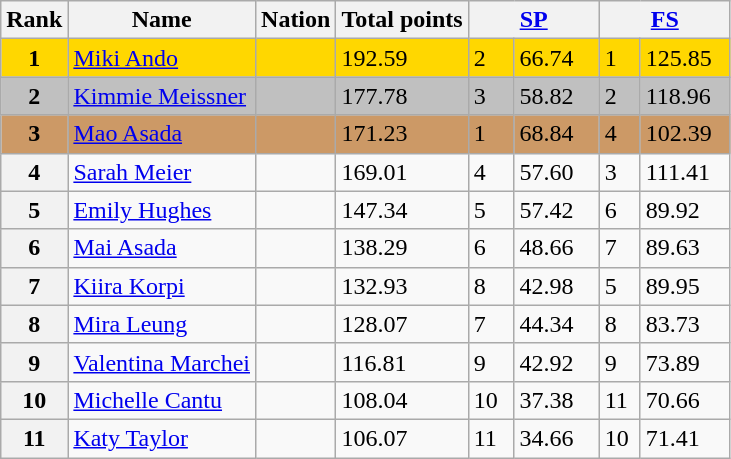<table class="wikitable">
<tr>
<th>Rank</th>
<th>Name</th>
<th>Nation</th>
<th>Total points</th>
<th colspan="2" width="80px"><a href='#'>SP</a></th>
<th colspan="2" width="80px"><a href='#'>FS</a></th>
</tr>
<tr bgcolor="gold">
<td align="center"><strong>1</strong></td>
<td><a href='#'>Miki Ando</a></td>
<td></td>
<td>192.59</td>
<td>2</td>
<td>66.74</td>
<td>1</td>
<td>125.85</td>
</tr>
<tr bgcolor="silver">
<td align="center"><strong>2</strong></td>
<td><a href='#'>Kimmie Meissner</a></td>
<td></td>
<td>177.78</td>
<td>3</td>
<td>58.82</td>
<td>2</td>
<td>118.96</td>
</tr>
<tr bgcolor="cc9966">
<td align="center"><strong>3</strong></td>
<td><a href='#'>Mao Asada</a></td>
<td></td>
<td>171.23</td>
<td>1</td>
<td>68.84</td>
<td>4</td>
<td>102.39</td>
</tr>
<tr>
<th>4</th>
<td><a href='#'>Sarah Meier</a></td>
<td></td>
<td>169.01</td>
<td>4</td>
<td>57.60</td>
<td>3</td>
<td>111.41</td>
</tr>
<tr>
<th>5</th>
<td><a href='#'>Emily Hughes</a></td>
<td></td>
<td>147.34</td>
<td>5</td>
<td>57.42</td>
<td>6</td>
<td>89.92</td>
</tr>
<tr>
<th>6</th>
<td><a href='#'>Mai Asada</a></td>
<td></td>
<td>138.29</td>
<td>6</td>
<td>48.66</td>
<td>7</td>
<td>89.63</td>
</tr>
<tr>
<th>7</th>
<td><a href='#'>Kiira Korpi</a></td>
<td></td>
<td>132.93</td>
<td>8</td>
<td>42.98</td>
<td>5</td>
<td>89.95</td>
</tr>
<tr>
<th>8</th>
<td><a href='#'>Mira Leung</a></td>
<td></td>
<td>128.07</td>
<td>7</td>
<td>44.34</td>
<td>8</td>
<td>83.73</td>
</tr>
<tr>
<th>9</th>
<td><a href='#'>Valentina Marchei</a></td>
<td></td>
<td>116.81</td>
<td>9</td>
<td>42.92</td>
<td>9</td>
<td>73.89</td>
</tr>
<tr>
<th>10</th>
<td><a href='#'>Michelle Cantu</a></td>
<td></td>
<td>108.04</td>
<td>10</td>
<td>37.38</td>
<td>11</td>
<td>70.66</td>
</tr>
<tr>
<th>11</th>
<td><a href='#'>Katy Taylor</a></td>
<td></td>
<td>106.07</td>
<td>11</td>
<td>34.66</td>
<td>10</td>
<td>71.41</td>
</tr>
</table>
